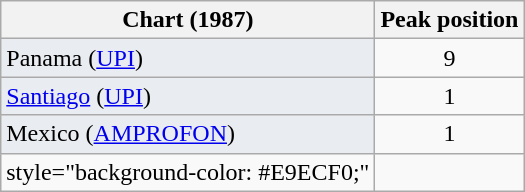<table class="wikitable">
<tr>
<th>Chart (1987)</th>
<th>Peak position</th>
</tr>
<tr>
<td style="background-color: #E9ECF0;">Panama (<a href='#'>UPI</a>)</td>
<td align="center">9</td>
</tr>
<tr>
<td style="background-color: #E9ECF0;"><a href='#'>Santiago</a> (<a href='#'>UPI</a>)</td>
<td align="center">1</td>
</tr>
<tr>
<td style="background-color: #E9ECF0;">Mexico (<a href='#'>AMPROFON</a>)</td>
<td align="center">1</td>
</tr>
<tr>
<td>style="background-color: #E9ECF0;"</td>
</tr>
</table>
